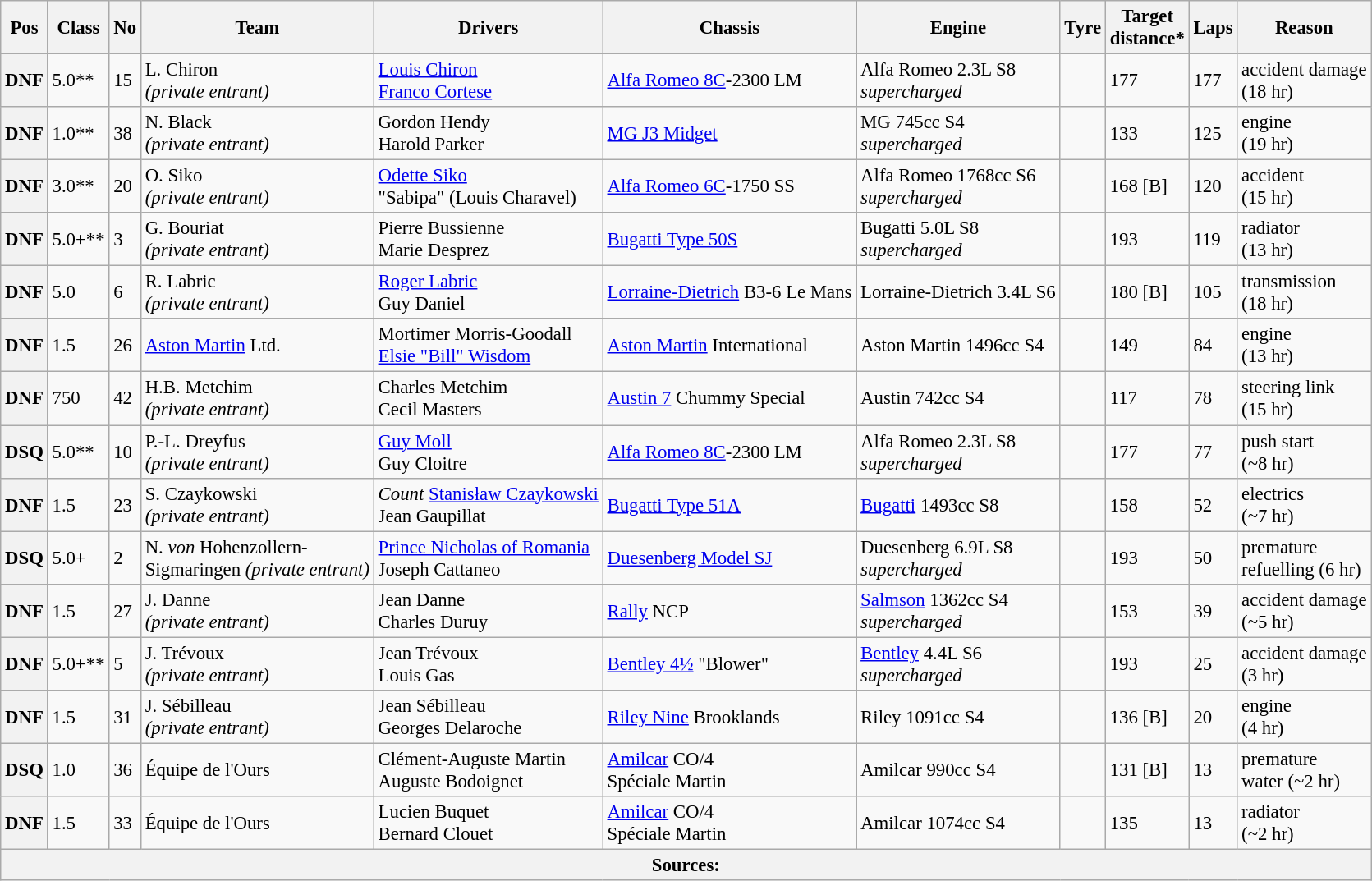<table class="wikitable" style="font-size: 95%;">
<tr>
<th>Pos</th>
<th>Class</th>
<th>No</th>
<th>Team</th>
<th>Drivers</th>
<th>Chassis</th>
<th>Engine</th>
<th>Tyre</th>
<th>Target<br>distance*</th>
<th>Laps</th>
<th>Reason</th>
</tr>
<tr>
<th>DNF</th>
<td>5.0**</td>
<td>15</td>
<td> L. Chiron<br><em>(private entrant)</em></td>
<td> <a href='#'>Louis Chiron</a><br> <a href='#'>Franco Cortese</a></td>
<td><a href='#'>Alfa Romeo 8C</a>-2300 LM</td>
<td>Alfa Romeo 2.3L S8<br><em>supercharged</em></td>
<td></td>
<td>177</td>
<td>177</td>
<td>accident damage<br> (18 hr)</td>
</tr>
<tr>
<th>DNF</th>
<td>1.0**</td>
<td>38</td>
<td> N. Black<br><em>(private entrant)</em></td>
<td> Gordon Hendy<br> Harold Parker</td>
<td><a href='#'>MG J3 Midget</a></td>
<td>MG 745cc S4<br><em>supercharged</em></td>
<td></td>
<td>133</td>
<td>125</td>
<td>engine<br> (19 hr)</td>
</tr>
<tr>
<th>DNF</th>
<td>3.0**</td>
<td>20</td>
<td> O. Siko<br><em>(private entrant)</em></td>
<td> <a href='#'>Odette Siko</a><br> "Sabipa" (Louis Charavel)</td>
<td><a href='#'>Alfa Romeo 6C</a>-1750 SS</td>
<td>Alfa Romeo 1768cc S6<br><em>supercharged</em></td>
<td></td>
<td>168 [B]</td>
<td>120</td>
<td>accident<br> (15 hr)</td>
</tr>
<tr>
<th>DNF</th>
<td>5.0+**</td>
<td>3</td>
<td> G. Bouriat<br><em>(private entrant)</em></td>
<td> Pierre Bussienne<br> Marie Desprez</td>
<td><a href='#'>Bugatti Type 50S</a></td>
<td>Bugatti 5.0L S8<br><em>supercharged</em></td>
<td></td>
<td>193</td>
<td>119</td>
<td>radiator<br> (13 hr)</td>
</tr>
<tr>
<th>DNF</th>
<td>5.0</td>
<td>6</td>
<td> R. Labric<br><em>(private entrant)</em></td>
<td> <a href='#'>Roger Labric</a><br> Guy Daniel</td>
<td><a href='#'>Lorraine-Dietrich</a> B3-6 Le Mans</td>
<td>Lorraine-Dietrich 3.4L S6</td>
<td></td>
<td>180 [B]</td>
<td>105</td>
<td>transmission<br> (18 hr)</td>
</tr>
<tr>
<th>DNF</th>
<td>1.5</td>
<td>26</td>
<td> <a href='#'>Aston Martin</a> Ltd.</td>
<td> Mortimer Morris-Goodall<br> <a href='#'>Elsie "Bill" Wisdom</a></td>
<td><a href='#'>Aston Martin</a> International</td>
<td>Aston Martin 1496cc S4</td>
<td></td>
<td>149</td>
<td>84</td>
<td>engine<br> (13 hr)</td>
</tr>
<tr>
<th>DNF</th>
<td>750</td>
<td>42</td>
<td> H.B. Metchim<br><em>(private entrant)</em></td>
<td> Charles Metchim<br> Cecil Masters</td>
<td><a href='#'>Austin 7</a> Chummy Special</td>
<td>Austin 742cc S4</td>
<td></td>
<td>117</td>
<td>78</td>
<td>steering link<br>(15 hr)</td>
</tr>
<tr>
<th>DSQ</th>
<td>5.0**</td>
<td>10</td>
<td> P.-L. Dreyfus<br><em>(private entrant)</em></td>
<td> <a href='#'>Guy Moll</a><br> Guy Cloitre</td>
<td><a href='#'>Alfa Romeo 8C</a>-2300 LM</td>
<td>Alfa Romeo 2.3L S8<br><em>supercharged</em></td>
<td></td>
<td>177</td>
<td>77</td>
<td>push start<br> (~8 hr)</td>
</tr>
<tr>
<th>DNF</th>
<td>1.5</td>
<td>23</td>
<td> S. Czaykowski<br><em>(private entrant)</em></td>
<td> <em>Count</em> <a href='#'>Stanisław Czaykowski</a><br> Jean Gaupillat</td>
<td><a href='#'>Bugatti Type 51A</a></td>
<td><a href='#'>Bugatti</a> 1493cc S8</td>
<td></td>
<td>158</td>
<td>52</td>
<td>electrics<br> (~7 hr)</td>
</tr>
<tr>
<th>DSQ</th>
<td>5.0+</td>
<td>2</td>
<td> N. <em>von</em> Hohenzollern-<br>Sigmaringen <em>(private entrant)</em></td>
<td> <a href='#'>Prince Nicholas of Romania</a><br> Joseph Cattaneo</td>
<td><a href='#'>Duesenberg Model SJ</a></td>
<td>Duesenberg 6.9L S8<br><em>supercharged</em></td>
<td></td>
<td>193</td>
<td>50</td>
<td>premature<br>refuelling (6 hr)</td>
</tr>
<tr>
<th>DNF</th>
<td>1.5</td>
<td>27</td>
<td> J. Danne<br><em>(private entrant)</em></td>
<td> Jean Danne<br> Charles Duruy</td>
<td><a href='#'>Rally</a> NCP</td>
<td><a href='#'>Salmson</a> 1362cc S4<br><em>supercharged</em></td>
<td></td>
<td>153</td>
<td>39</td>
<td>accident damage<br> (~5 hr)</td>
</tr>
<tr>
<th>DNF</th>
<td>5.0+**</td>
<td>5</td>
<td> J. Trévoux<br><em>(private entrant)</em></td>
<td> Jean Trévoux<br> Louis Gas</td>
<td><a href='#'>Bentley 4½</a> "Blower"</td>
<td><a href='#'>Bentley</a> 4.4L S6 <br><em>supercharged</em></td>
<td></td>
<td>193</td>
<td>25</td>
<td>accident damage<br> (3 hr)</td>
</tr>
<tr>
<th>DNF</th>
<td>1.5</td>
<td>31</td>
<td> J. Sébilleau<br><em>(private entrant)</em></td>
<td> Jean Sébilleau<br> Georges Delaroche</td>
<td><a href='#'>Riley Nine</a> Brooklands</td>
<td>Riley 1091cc S4</td>
<td></td>
<td>136 [B]</td>
<td>20</td>
<td>engine<br> (4 hr)</td>
</tr>
<tr>
<th>DSQ</th>
<td>1.0</td>
<td>36</td>
<td> Équipe de l'Ours</td>
<td> Clément-Auguste Martin<br> Auguste Bodoignet</td>
<td><a href='#'>Amilcar</a> CO/4<br>Spéciale Martin</td>
<td>Amilcar 990cc S4</td>
<td></td>
<td>131 [B]</td>
<td>13</td>
<td>premature<br>water (~2 hr)</td>
</tr>
<tr>
<th>DNF</th>
<td>1.5</td>
<td>33</td>
<td> Équipe de l'Ours</td>
<td> Lucien Buquet<br> Bernard Clouet</td>
<td><a href='#'>Amilcar</a> CO/4<br>Spéciale Martin</td>
<td>Amilcar 1074cc S4</td>
<td></td>
<td>135</td>
<td>13</td>
<td>radiator<br> (~2 hr)</td>
</tr>
<tr>
<th colspan="11">Sources:</th>
</tr>
</table>
